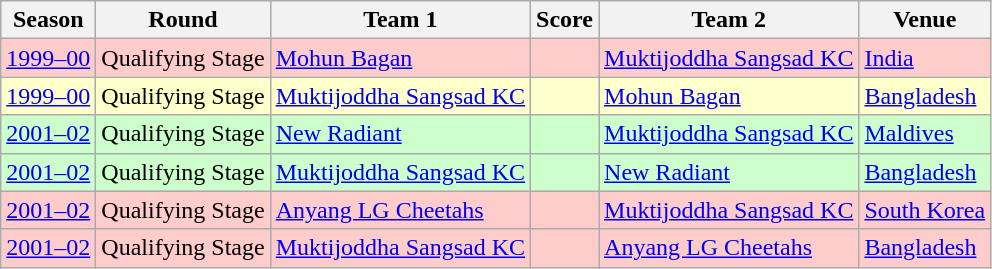<table class="wikitable">
<tr>
<th>Season</th>
<th>Round</th>
<th>Team 1</th>
<th>Score</th>
<th>Team 2</th>
<th>Venue</th>
</tr>
<tr style="background:#FFCCCC;">
<td><a href='#'>1999–00</a></td>
<td>Qualifying Stage</td>
<td> <a href='#'>Mohun Bagan</a></td>
<td></td>
<td> <a href='#'>Muktijoddha Sangsad KC</a></td>
<td><a href='#'>India</a></td>
</tr>
<tr style="background:#FFFFCC;">
<td><a href='#'>1999–00</a></td>
<td>Qualifying Stage</td>
<td> <a href='#'>Muktijoddha Sangsad KC</a></td>
<td></td>
<td> <a href='#'>Mohun Bagan</a></td>
<td><a href='#'>Bangladesh</a></td>
</tr>
<tr style="background:#CCFFCC;">
<td><a href='#'>2001–02</a></td>
<td>Qualifying Stage</td>
<td> <a href='#'>New Radiant</a></td>
<td></td>
<td> <a href='#'>Muktijoddha Sangsad KC</a></td>
<td><a href='#'>Maldives</a></td>
</tr>
<tr style="background:#CCFFCC;">
<td><a href='#'>2001–02</a></td>
<td>Qualifying Stage</td>
<td> <a href='#'>Muktijoddha Sangsad KC</a></td>
<td></td>
<td> <a href='#'>New Radiant</a></td>
<td><a href='#'>Bangladesh</a></td>
</tr>
<tr style="background:#FFCCCC;">
<td><a href='#'>2001–02</a></td>
<td>Qualifying Stage</td>
<td> <a href='#'>Anyang LG Cheetahs</a></td>
<td></td>
<td> <a href='#'>Muktijoddha Sangsad KC</a></td>
<td><a href='#'>South Korea</a></td>
</tr>
<tr style="background:#FFCCCC;">
<td><a href='#'>2001–02</a></td>
<td>Qualifying Stage</td>
<td> <a href='#'>Muktijoddha Sangsad KC</a></td>
<td></td>
<td> <a href='#'>Anyang LG Cheetahs</a></td>
<td><a href='#'>Bangladesh</a></td>
</tr>
</table>
